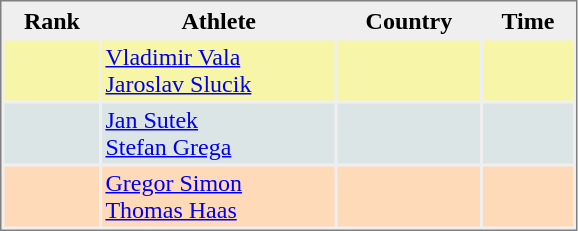<table style="border-style:solid;border-width:1px;border-color:#808080;background-color:#EFEFEF" cellspacing="2" cellpadding="2" width="385px">
<tr bgcolor="#EFEFEF">
<th>Rank</th>
<th>Athlete</th>
<th>Country</th>
<th>Time</th>
</tr>
<tr bgcolor="#F7F6A8">
<td align=center></td>
<td><a href='#'>Vladimir Vala</a><br><a href='#'>Jaroslav Slucik</a></td>
<td></td>
<td align="right"></td>
</tr>
<tr bgcolor="#DCE5E5">
<td align=center></td>
<td><a href='#'>Jan Sutek</a><br><a href='#'>Stefan Grega</a></td>
<td></td>
<td align="right"></td>
</tr>
<tr bgcolor="#FFDAB9">
<td align=center></td>
<td><a href='#'>Gregor Simon</a><br><a href='#'>Thomas Haas</a></td>
<td></td>
<td align="right"></td>
</tr>
</table>
